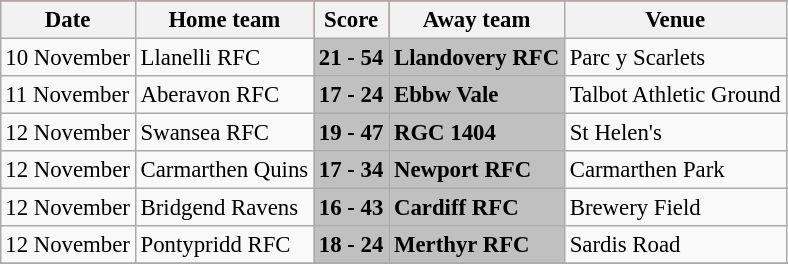<table class="wikitable" style="margin:0.5em auto; font-size:95%">
<tr bgcolor="#E00000">
<th>Date</th>
<th>Home team</th>
<th>Score</th>
<th>Away team</th>
<th>Venue</th>
</tr>
<tr>
<td>10 November</td>
<td>Llanelli RFC</td>
<td bgcolor="silver"><strong>21 - 54</strong></td>
<td bgcolor="silver"><strong>Llandovery RFC</strong></td>
<td>Parc y Scarlets</td>
</tr>
<tr>
<td>11 November</td>
<td>Aberavon RFC</td>
<td bgcolor="silver"><strong>17 - 24</strong></td>
<td bgcolor="silver"><strong>Ebbw Vale</strong></td>
<td>Talbot Athletic Ground</td>
</tr>
<tr>
<td>12 November</td>
<td>Swansea RFC</td>
<td bgcolor="silver"><strong>19 - 47</strong></td>
<td bgcolor="silver"><strong>RGC 1404</strong></td>
<td>St Helen's</td>
</tr>
<tr>
<td>12 November</td>
<td>Carmarthen Quins</td>
<td bgcolor="silver"><strong>17 - 34</strong></td>
<td bgcolor="silver"><strong>Newport RFC</strong></td>
<td>Carmarthen Park</td>
</tr>
<tr>
<td>12 November</td>
<td>Bridgend Ravens</td>
<td bgcolor="silver"><strong>16 - 43</strong></td>
<td bgcolor="silver"><strong>Cardiff RFC</strong></td>
<td>Brewery Field</td>
</tr>
<tr>
<td>12 November</td>
<td>Pontypridd RFC</td>
<td bgcolor="silver"><strong>18 - 24</strong></td>
<td bgcolor="silver"><strong>Merthyr RFC</strong></td>
<td>Sardis Road</td>
</tr>
<tr>
</tr>
</table>
